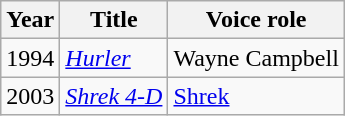<table class="wikitable sortable">
<tr>
<th>Year</th>
<th>Title</th>
<th>Voice role</th>
</tr>
<tr>
<td>1994</td>
<td><em><a href='#'>Hurler</a></em></td>
<td>Wayne Campbell</td>
</tr>
<tr>
<td>2003</td>
<td><em><a href='#'>Shrek 4-D</a></em></td>
<td><a href='#'>Shrek</a></td>
</tr>
</table>
